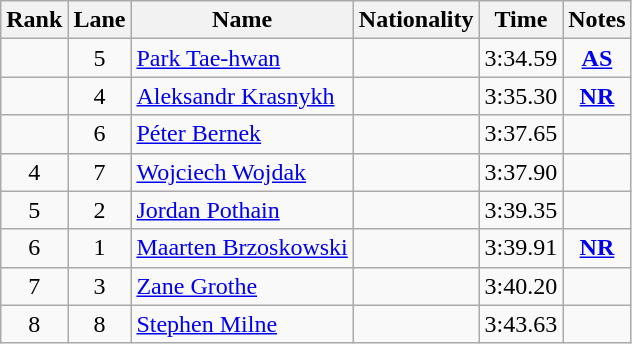<table class="wikitable sortable" style="text-align:center">
<tr>
<th>Rank</th>
<th>Lane</th>
<th>Name</th>
<th>Nationality</th>
<th>Time</th>
<th>Notes</th>
</tr>
<tr>
<td></td>
<td>5</td>
<td align=left><a href='#'>Park Tae-hwan</a></td>
<td align=left></td>
<td>3:34.59</td>
<td><strong><a href='#'>AS</a></strong></td>
</tr>
<tr>
<td></td>
<td>4</td>
<td align=left><a href='#'>Aleksandr Krasnykh</a></td>
<td align=left></td>
<td>3:35.30</td>
<td><strong><a href='#'>NR</a></strong></td>
</tr>
<tr>
<td></td>
<td>6</td>
<td align=left><a href='#'>Péter Bernek</a></td>
<td align=left></td>
<td>3:37.65</td>
<td></td>
</tr>
<tr>
<td>4</td>
<td>7</td>
<td align=left><a href='#'>Wojciech Wojdak</a></td>
<td align=left></td>
<td>3:37.90</td>
<td></td>
</tr>
<tr>
<td>5</td>
<td>2</td>
<td align=left><a href='#'>Jordan Pothain</a></td>
<td align=left></td>
<td>3:39.35</td>
<td></td>
</tr>
<tr>
<td>6</td>
<td>1</td>
<td align=left><a href='#'>Maarten Brzoskowski</a></td>
<td align=left></td>
<td>3:39.91</td>
<td><strong><a href='#'>NR</a></strong></td>
</tr>
<tr>
<td>7</td>
<td>3</td>
<td align=left><a href='#'>Zane Grothe</a></td>
<td align=left></td>
<td>3:40.20</td>
<td></td>
</tr>
<tr>
<td>8</td>
<td>8</td>
<td align=left><a href='#'>Stephen Milne</a></td>
<td align=left></td>
<td>3:43.63</td>
<td></td>
</tr>
</table>
